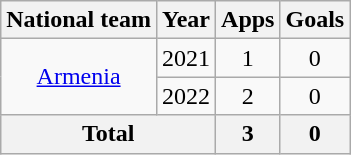<table class="wikitable" style="text-align:center">
<tr>
<th>National team</th>
<th>Year</th>
<th>Apps</th>
<th>Goals</th>
</tr>
<tr>
<td rowspan="2"><a href='#'>Armenia</a></td>
<td>2021</td>
<td>1</td>
<td>0</td>
</tr>
<tr>
<td>2022</td>
<td>2</td>
<td>0</td>
</tr>
<tr>
<th colspan="2">Total</th>
<th>3</th>
<th>0</th>
</tr>
</table>
